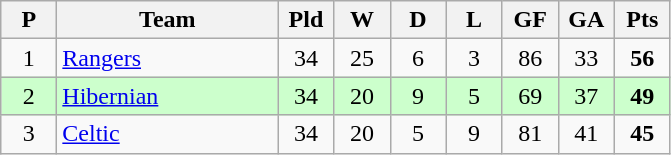<table class="wikitable" style="text-align: center;">
<tr>
<th width=30>P</th>
<th width=140>Team</th>
<th width=30>Pld</th>
<th width=30>W</th>
<th width=30>D</th>
<th width=30>L</th>
<th width=30>GF</th>
<th width=30>GA</th>
<th width=30>Pts</th>
</tr>
<tr>
<td>1</td>
<td align=left><a href='#'>Rangers</a></td>
<td>34</td>
<td>25</td>
<td>6</td>
<td>3</td>
<td>86</td>
<td>33</td>
<td><strong>56</strong></td>
</tr>
<tr style="background:#ccffcc;">
<td>2</td>
<td align=left><a href='#'>Hibernian</a></td>
<td>34</td>
<td>20</td>
<td>9</td>
<td>5</td>
<td>69</td>
<td>37</td>
<td><strong>49</strong></td>
</tr>
<tr>
<td>3</td>
<td align=left><a href='#'>Celtic</a></td>
<td>34</td>
<td>20</td>
<td>5</td>
<td>9</td>
<td>81</td>
<td>41</td>
<td><strong>45</strong></td>
</tr>
</table>
